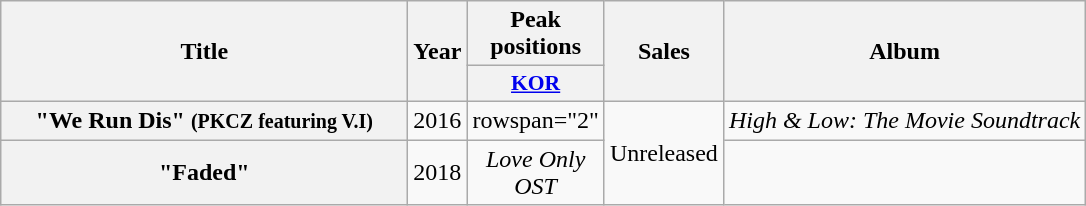<table class="wikitable plainrowheaders" style="text-align:center;">
<tr>
<th rowspan="2" style="width:16.5em;">Title</th>
<th rowspan="2">Year</th>
<th colspan="1">Peak positions</th>
<th rowspan="2">Sales</th>
<th rowspan="2">Album</th>
</tr>
<tr>
<th style="width:3em; font-size:90%;"><a href='#'>KOR</a></th>
</tr>
<tr>
<th scope="row">"We Run Dis" <small>(PKCZ featuring V.I)</small></th>
<td>2016</td>
<td>rowspan="2" </td>
<td rowspan="2">Unreleased</td>
<td><em>High & Low: The Movie Soundtrack</em></td>
</tr>
<tr>
<th scope="row">"Faded"</th>
<td>2018</td>
<td><em>Love Only OST </em></td>
</tr>
</table>
